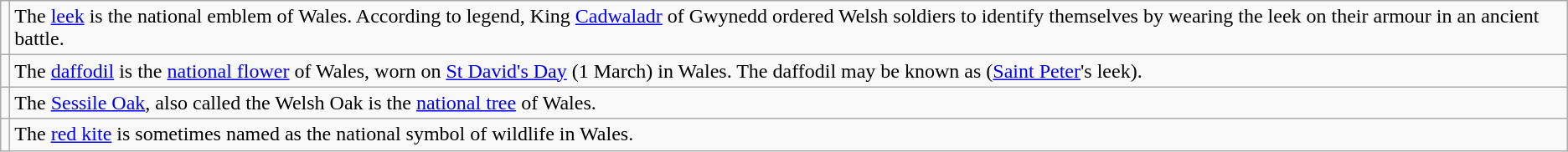<table class="wikitable">
<tr>
<td></td>
<td>The <a href='#'>leek</a> is the national emblem of Wales. According to legend, King <a href='#'>Cadwaladr</a> of Gwynedd ordered Welsh soldiers to identify themselves by wearing the leek on their armour in an ancient battle.</td>
</tr>
<tr>
<td></td>
<td>The <a href='#'>daffodil</a> is the <a href='#'>national flower</a> of Wales, worn on <a href='#'>St David's Day</a> (1 March) in Wales. The daffodil may be known as <em></em> (<a href='#'>Saint Peter</a>'s leek).</td>
</tr>
<tr>
<td></td>
<td>The <a href='#'>Sessile Oak</a>, also called the Welsh Oak is the <a href='#'>national tree</a> of Wales.</td>
</tr>
<tr>
<td></td>
<td>The <a href='#'>red kite</a> is sometimes named as the national symbol of wildlife in Wales.</td>
</tr>
</table>
